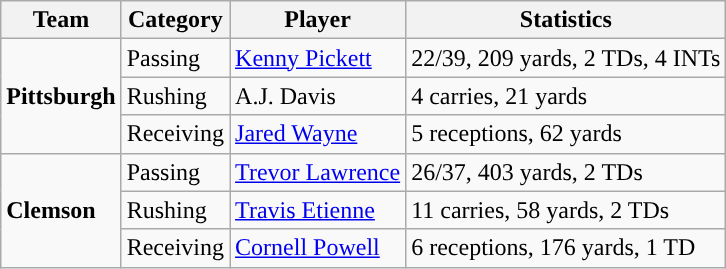<table class="wikitable" style="float: left;">
<tr>
<th>Team</th>
<th>Category</th>
<th>Player</th>
<th>Statistics</th>
</tr>
<tr>
<td rowspan=3><strong>Pittsburgh</strong></td>
<td>Passing</td>
<td><a href='#'>Kenny Pickett</a></td>
<td>22/39, 209 yards, 2 TDs, 4 INTs</td>
</tr>
<tr>
<td>Rushing</td>
<td>A.J. Davis</td>
<td>4 carries, 21 yards</td>
</tr>
<tr>
<td>Receiving</td>
<td><a href='#'>Jared Wayne</a></td>
<td>5 receptions, 62 yards</td>
</tr>
<tr>
<td rowspan=3><strong>Clemson</strong></td>
<td>Passing</td>
<td><a href='#'>Trevor Lawrence</a></td>
<td>26/37, 403 yards, 2 TDs</td>
</tr>
<tr>
<td>Rushing</td>
<td><a href='#'>Travis Etienne</a></td>
<td>11 carries, 58 yards, 2 TDs</td>
</tr>
<tr>
<td>Receiving</td>
<td><a href='#'>Cornell Powell</a></td>
<td>6 receptions, 176 yards, 1 TD</td>
</tr>
</table>
